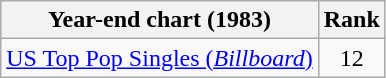<table class="wikitable">
<tr>
<th>Year-end chart (1983)</th>
<th>Rank</th>
</tr>
<tr>
<td><a href='#'>US Top Pop Singles (<em>Billboard</em>)</a></td>
<td align="center">12</td>
</tr>
</table>
